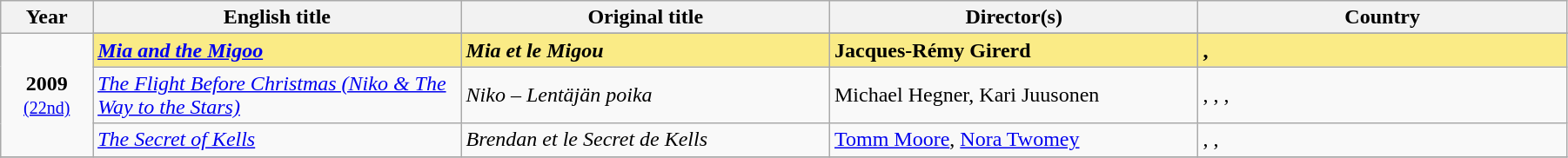<table class="wikitable" width="95%" cellpadding="5">
<tr>
<th width="5%">Year</th>
<th width="20%">English title</th>
<th width="20%">Original title</th>
<th width="20%">Director(s)</th>
<th width="20%">Country</th>
</tr>
<tr>
<td rowspan="4" " align="center"><strong>2009</strong><br><small><a href='#'>(22nd)</a></small><br></td>
</tr>
<tr style="background:#FAEB86">
<td><strong><em><a href='#'>Mia and the Migoo</a></em></strong></td>
<td><strong><em>Mia et le Migou</em></strong></td>
<td><strong>Jacques-Rémy Girerd</strong></td>
<td><strong>, </strong></td>
</tr>
<tr>
<td><em><a href='#'>The Flight Before Christmas (Niko & The Way to the Stars)</a></em></td>
<td><em>Niko – Lentäjän poika</em></td>
<td>Michael Hegner, Kari Juusonen</td>
<td>, , , </td>
</tr>
<tr>
<td><em><a href='#'>The Secret of Kells</a></em></td>
<td><em>Brendan et le Secret de Kells</em></td>
<td><a href='#'>Tomm Moore</a>, <a href='#'>Nora Twomey</a></td>
<td>, , </td>
</tr>
<tr>
</tr>
</table>
